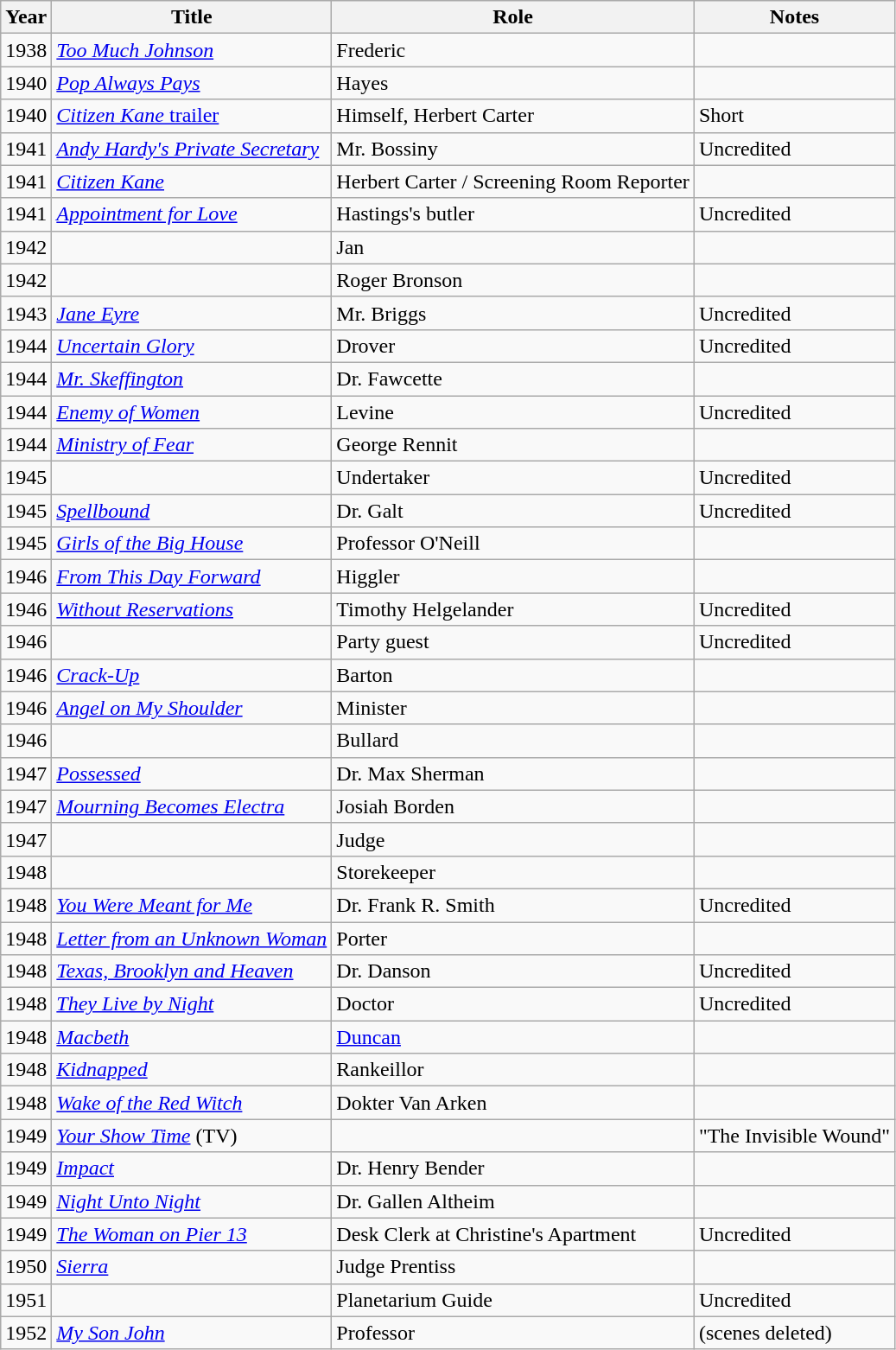<table class="wikitable sortable">
<tr>
<th>Year</th>
<th>Title</th>
<th>Role</th>
<th class="unsortable">Notes</th>
</tr>
<tr>
<td>1938</td>
<td><em><a href='#'>Too Much Johnson</a></em></td>
<td>Frederic</td>
<td></td>
</tr>
<tr>
<td>1940</td>
<td><em><a href='#'>Pop Always Pays</a></em></td>
<td>Hayes</td>
<td></td>
</tr>
<tr>
<td>1940</td>
<td><a href='#'><em>Citizen Kane</em> trailer</a></td>
<td>Himself, Herbert Carter</td>
<td>Short</td>
</tr>
<tr>
<td>1941</td>
<td><em><a href='#'>Andy Hardy's Private Secretary</a></em></td>
<td>Mr. Bossiny</td>
<td>Uncredited</td>
</tr>
<tr>
<td>1941</td>
<td><em><a href='#'>Citizen Kane</a></em></td>
<td>Herbert Carter / Screening Room Reporter</td>
<td></td>
</tr>
<tr>
<td>1941</td>
<td><em><a href='#'>Appointment for Love</a></em></td>
<td>Hastings's butler</td>
<td>Uncredited</td>
</tr>
<tr>
<td>1942</td>
<td><em></em></td>
<td>Jan</td>
<td></td>
</tr>
<tr>
<td>1942</td>
<td><em></em></td>
<td>Roger Bronson</td>
<td></td>
</tr>
<tr>
<td>1943</td>
<td><em><a href='#'>Jane Eyre</a></em></td>
<td>Mr. Briggs</td>
<td>Uncredited</td>
</tr>
<tr>
<td>1944</td>
<td><em><a href='#'>Uncertain Glory</a></em></td>
<td>Drover</td>
<td>Uncredited</td>
</tr>
<tr>
<td>1944</td>
<td><em><a href='#'>Mr. Skeffington</a></em></td>
<td>Dr. Fawcette</td>
<td></td>
</tr>
<tr>
<td>1944</td>
<td><em><a href='#'>Enemy of Women</a></em></td>
<td>Levine</td>
<td>Uncredited</td>
</tr>
<tr>
<td>1944</td>
<td><em><a href='#'>Ministry of Fear</a></em></td>
<td>George Rennit</td>
<td></td>
</tr>
<tr>
<td>1945</td>
<td><em></em></td>
<td>Undertaker</td>
<td>Uncredited</td>
</tr>
<tr>
<td>1945</td>
<td><em><a href='#'>Spellbound</a></em></td>
<td>Dr. Galt</td>
<td>Uncredited</td>
</tr>
<tr>
<td>1945</td>
<td><em><a href='#'>Girls of the Big House</a></em></td>
<td>Professor O'Neill</td>
<td></td>
</tr>
<tr>
<td>1946</td>
<td><em><a href='#'>From This Day Forward</a></em></td>
<td>Higgler</td>
<td></td>
</tr>
<tr>
<td>1946</td>
<td><em><a href='#'>Without Reservations</a></em></td>
<td>Timothy Helgelander</td>
<td>Uncredited</td>
</tr>
<tr>
<td>1946</td>
<td><em></em></td>
<td>Party guest</td>
<td>Uncredited</td>
</tr>
<tr>
<td>1946</td>
<td><em><a href='#'>Crack-Up</a></em></td>
<td>Barton</td>
<td></td>
</tr>
<tr>
<td>1946</td>
<td><em><a href='#'>Angel on My Shoulder</a></em></td>
<td>Minister</td>
<td></td>
</tr>
<tr>
<td>1946</td>
<td><em></em></td>
<td>Bullard</td>
<td></td>
</tr>
<tr>
<td>1947</td>
<td><em><a href='#'>Possessed</a></em></td>
<td>Dr. Max Sherman</td>
<td></td>
</tr>
<tr>
<td>1947</td>
<td><em><a href='#'>Mourning Becomes Electra</a></em></td>
<td>Josiah Borden</td>
<td></td>
</tr>
<tr>
<td>1947</td>
<td><em></em></td>
<td>Judge</td>
<td></td>
</tr>
<tr>
<td>1948</td>
<td><em></em></td>
<td>Storekeeper</td>
<td></td>
</tr>
<tr>
<td>1948</td>
<td><em><a href='#'>You Were Meant for Me</a></em></td>
<td>Dr. Frank R. Smith</td>
<td>Uncredited</td>
</tr>
<tr>
<td>1948</td>
<td><em><a href='#'>Letter from an Unknown Woman</a></em></td>
<td>Porter</td>
<td></td>
</tr>
<tr>
<td>1948</td>
<td><em><a href='#'>Texas, Brooklyn and Heaven</a></em></td>
<td>Dr. Danson</td>
<td>Uncredited</td>
</tr>
<tr>
<td>1948</td>
<td><em><a href='#'>They Live by Night</a></em></td>
<td>Doctor</td>
<td>Uncredited</td>
</tr>
<tr>
<td>1948</td>
<td><em><a href='#'>Macbeth</a></em></td>
<td><a href='#'>Duncan</a></td>
<td></td>
</tr>
<tr>
<td>1948</td>
<td><em><a href='#'>Kidnapped</a></em></td>
<td>Rankeillor</td>
<td></td>
</tr>
<tr>
<td>1948</td>
<td><em><a href='#'>Wake of the Red Witch</a></em></td>
<td>Dokter Van Arken</td>
<td></td>
</tr>
<tr>
<td>1949</td>
<td><em><a href='#'>Your Show Time</a></em> (TV)</td>
<td></td>
<td>"The Invisible Wound"</td>
</tr>
<tr>
<td>1949</td>
<td><em><a href='#'>Impact</a></em></td>
<td>Dr. Henry Bender</td>
<td></td>
</tr>
<tr>
<td>1949</td>
<td><em><a href='#'>Night Unto Night</a></em></td>
<td>Dr. Gallen Altheim</td>
<td></td>
</tr>
<tr>
<td>1949</td>
<td><em><a href='#'>The Woman on Pier 13</a></em></td>
<td>Desk Clerk at Christine's Apartment</td>
<td>Uncredited</td>
</tr>
<tr>
<td>1950</td>
<td><em><a href='#'>Sierra</a></em></td>
<td>Judge Prentiss</td>
<td></td>
</tr>
<tr>
<td>1951</td>
<td><em></em></td>
<td>Planetarium Guide</td>
<td>Uncredited</td>
</tr>
<tr>
<td>1952</td>
<td><em><a href='#'>My Son John</a></em></td>
<td>Professor</td>
<td>(scenes deleted)</td>
</tr>
</table>
